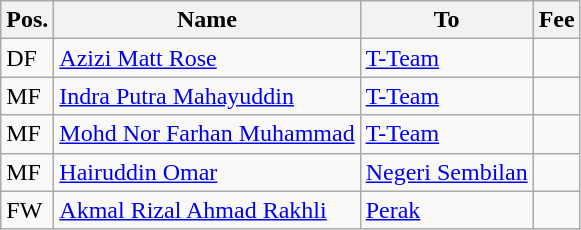<table class="wikitable">
<tr>
<th>Pos.</th>
<th>Name</th>
<th>To</th>
<th>Fee</th>
</tr>
<tr>
<td>DF</td>
<td>  <a href='#'>Azizi Matt Rose</a></td>
<td>  <a href='#'>T-Team</a></td>
<td></td>
</tr>
<tr>
<td>MF</td>
<td>  <a href='#'>Indra Putra Mahayuddin</a></td>
<td>  <a href='#'>T-Team</a></td>
<td></td>
</tr>
<tr>
<td>MF</td>
<td>  <a href='#'>Mohd Nor Farhan Muhammad</a></td>
<td>  <a href='#'>T-Team</a></td>
<td></td>
</tr>
<tr>
<td>MF</td>
<td>  <a href='#'>Hairuddin Omar</a></td>
<td>  <a href='#'>Negeri Sembilan</a></td>
<td></td>
</tr>
<tr>
<td>FW</td>
<td>  <a href='#'>Akmal Rizal Ahmad Rakhli</a></td>
<td>  <a href='#'>Perak</a></td>
<td></td>
</tr>
</table>
